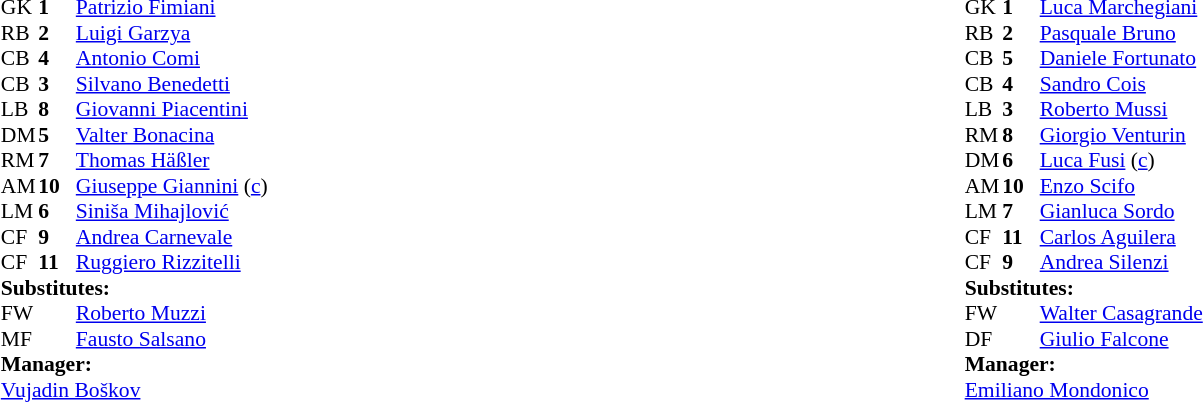<table width="100%">
<tr>
<td valign="top" width="50%"><br><table style="font-size: 90%" cellspacing="0" cellpadding="0" align=center>
<tr>
<th width="25"></th>
<th width="25"></th>
</tr>
<tr>
<td>GK</td>
<td><strong>1</strong></td>
<td> <a href='#'>Patrizio Fimiani</a></td>
</tr>
<tr>
<td>RB</td>
<td><strong>2</strong></td>
<td> <a href='#'>Luigi Garzya</a></td>
</tr>
<tr>
<td>CB</td>
<td><strong>4</strong></td>
<td> <a href='#'>Antonio Comi</a></td>
</tr>
<tr>
<td>CB</td>
<td><strong>3</strong></td>
<td> <a href='#'>Silvano Benedetti</a></td>
</tr>
<tr>
<td>LB</td>
<td><strong>8</strong></td>
<td> <a href='#'>Giovanni Piacentini</a></td>
<td></td>
<td></td>
</tr>
<tr>
<td>DM</td>
<td><strong>5</strong></td>
<td> <a href='#'>Valter Bonacina</a></td>
<td></td>
<td></td>
</tr>
<tr>
<td>RM</td>
<td><strong>7</strong></td>
<td> <a href='#'>Thomas Häßler</a></td>
</tr>
<tr>
<td>AM</td>
<td><strong>10</strong></td>
<td> <a href='#'>Giuseppe Giannini</a> (<a href='#'>c</a>)</td>
<td></td>
</tr>
<tr>
<td>LM</td>
<td><strong>6</strong></td>
<td> <a href='#'>Siniša Mihajlović</a></td>
</tr>
<tr>
<td>CF</td>
<td><strong>9</strong></td>
<td> <a href='#'>Andrea Carnevale</a></td>
</tr>
<tr>
<td>CF</td>
<td><strong>11</strong></td>
<td> <a href='#'>Ruggiero Rizzitelli</a></td>
</tr>
<tr>
<td colspan=4><strong>Substitutes:</strong></td>
</tr>
<tr>
<td>FW</td>
<td></td>
<td> <a href='#'>Roberto Muzzi</a></td>
<td></td>
<td></td>
</tr>
<tr>
<td>MF</td>
<td></td>
<td> <a href='#'>Fausto Salsano</a></td>
<td></td>
<td></td>
</tr>
<tr>
<td colspan=4><strong>Manager:</strong></td>
</tr>
<tr>
<td colspan="4"> <a href='#'>Vujadin Boškov</a></td>
</tr>
</table>
</td>
<td valign="top"></td>
<td valign="top" width="50%"><br><table style="font-size: 90%" cellspacing="0" cellpadding="0" align=center>
<tr>
<th width=25></th>
<th width=25></th>
</tr>
<tr>
<td>GK</td>
<td><strong>1</strong></td>
<td> <a href='#'>Luca Marchegiani</a></td>
</tr>
<tr>
<td>RB</td>
<td><strong>2</strong></td>
<td> <a href='#'>Pasquale Bruno</a></td>
</tr>
<tr>
<td>CB</td>
<td><strong>5</strong></td>
<td> <a href='#'>Daniele Fortunato</a></td>
</tr>
<tr>
<td>CB</td>
<td><strong>4</strong></td>
<td> <a href='#'>Sandro Cois</a></td>
</tr>
<tr>
<td>LB</td>
<td><strong>3</strong></td>
<td> <a href='#'>Roberto Mussi</a></td>
</tr>
<tr>
<td>RM</td>
<td><strong>8</strong></td>
<td> <a href='#'>Giorgio Venturin</a></td>
</tr>
<tr>
<td>DM</td>
<td><strong>6</strong></td>
<td> <a href='#'>Luca Fusi</a> (<a href='#'>c</a>)</td>
<td></td>
<td></td>
</tr>
<tr>
<td>AM</td>
<td><strong>10</strong></td>
<td> <a href='#'>Enzo Scifo</a></td>
</tr>
<tr>
<td>LM</td>
<td><strong>7</strong></td>
<td> <a href='#'>Gianluca Sordo</a></td>
<td></td>
</tr>
<tr>
<td>CF</td>
<td><strong>11</strong></td>
<td> <a href='#'>Carlos Aguilera</a></td>
<td></td>
<td></td>
</tr>
<tr>
<td>CF</td>
<td><strong>9</strong></td>
<td> <a href='#'>Andrea Silenzi</a></td>
<td></td>
</tr>
<tr>
<td colspan=4><strong>Substitutes:</strong></td>
</tr>
<tr>
<td>FW</td>
<td></td>
<td> <a href='#'>Walter Casagrande</a></td>
<td></td>
<td></td>
</tr>
<tr>
<td>DF</td>
<td></td>
<td> <a href='#'>Giulio Falcone</a></td>
<td></td>
<td></td>
</tr>
<tr>
<td colspan=4><strong>Manager:</strong></td>
</tr>
<tr>
<td colspan="4"> <a href='#'>Emiliano Mondonico</a></td>
</tr>
</table>
</td>
</tr>
</table>
